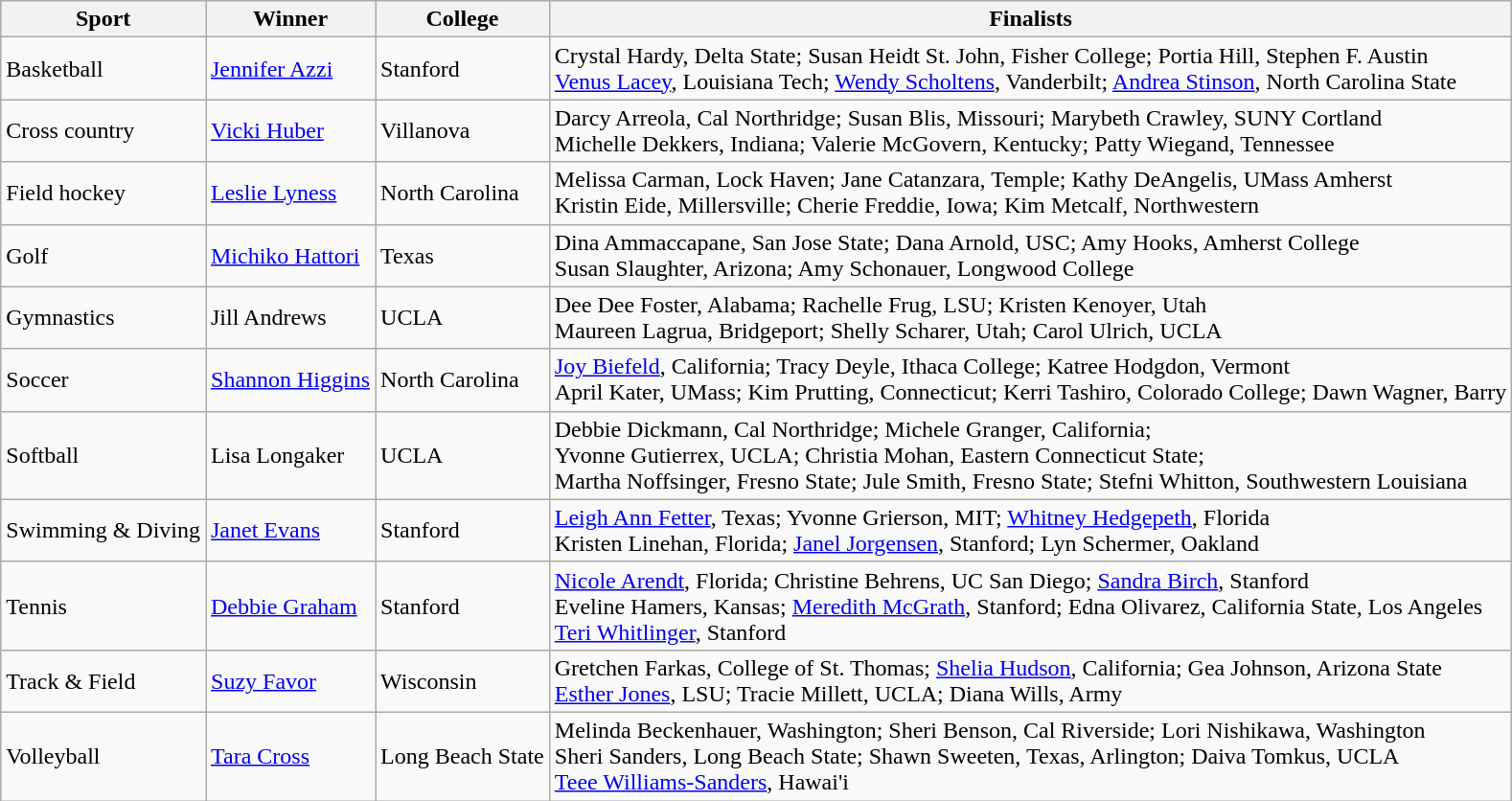<table class="wikitable">
<tr>
<th>Sport</th>
<th>Winner</th>
<th>College</th>
<th>Finalists</th>
</tr>
<tr>
<td>Basketball</td>
<td><a href='#'>Jennifer Azzi</a></td>
<td>Stanford</td>
<td>Crystal Hardy, Delta State; Susan Heidt St. John, Fisher College; Portia Hill, Stephen F. Austin<br><a href='#'>Venus Lacey</a>, Louisiana Tech; <a href='#'>Wendy Scholtens</a>, Vanderbilt; <a href='#'>Andrea Stinson</a>, North Carolina State</td>
</tr>
<tr>
<td>Cross country</td>
<td><a href='#'>Vicki Huber</a></td>
<td>Villanova</td>
<td>Darcy Arreola, Cal Northridge; Susan Blis, Missouri; Marybeth Crawley, SUNY Cortland<br>Michelle Dekkers, Indiana; Valerie McGovern, Kentucky; Patty Wiegand, Tennessee</td>
</tr>
<tr>
<td>Field hockey</td>
<td><a href='#'>Leslie Lyness</a></td>
<td>North Carolina</td>
<td>Melissa Carman, Lock Haven; Jane Catanzara, Temple; Kathy DeAngelis, UMass Amherst<br>Kristin Eide, Millersville; Cherie Freddie, Iowa; Kim Metcalf, Northwestern</td>
</tr>
<tr>
<td>Golf</td>
<td><a href='#'>Michiko Hattori</a></td>
<td>Texas</td>
<td>Dina Ammaccapane, San Jose State; Dana Arnold, USC; Amy Hooks, Amherst College<br>Susan Slaughter, Arizona; Amy Schonauer, Longwood College</td>
</tr>
<tr>
<td>Gymnastics</td>
<td>Jill Andrews</td>
<td>UCLA</td>
<td>Dee Dee Foster, Alabama; Rachelle Frug, LSU; Kristen Kenoyer, Utah<br>Maureen Lagrua, Bridgeport; Shelly Scharer, Utah; Carol Ulrich, UCLA</td>
</tr>
<tr>
<td>Soccer</td>
<td><a href='#'>Shannon Higgins</a></td>
<td>North Carolina</td>
<td><a href='#'>Joy Biefeld</a>, California; Tracy Deyle, Ithaca College; Katree Hodgdon, Vermont<br>April Kater, UMass; Kim Prutting, Connecticut; Kerri Tashiro, Colorado College; Dawn Wagner, Barry</td>
</tr>
<tr>
<td>Softball</td>
<td>Lisa Longaker</td>
<td>UCLA</td>
<td>Debbie Dickmann, Cal Northridge; Michele Granger, California;<br>Yvonne Gutierrex, UCLA; Christia Mohan, Eastern Connecticut State;<br>Martha Noffsinger, Fresno State; Jule Smith, Fresno State; Stefni Whitton, Southwestern Louisiana</td>
</tr>
<tr>
<td>Swimming & Diving</td>
<td><a href='#'>Janet Evans</a></td>
<td>Stanford</td>
<td><a href='#'>Leigh Ann Fetter</a>, Texas; Yvonne Grierson, MIT; <a href='#'>Whitney Hedgepeth</a>, Florida<br>Kristen Linehan, Florida; <a href='#'>Janel Jorgensen</a>, Stanford; Lyn Schermer, Oakland</td>
</tr>
<tr>
<td>Tennis</td>
<td><a href='#'>Debbie Graham</a></td>
<td>Stanford</td>
<td><a href='#'>Nicole Arendt</a>, Florida; Christine Behrens, UC San Diego; <a href='#'>Sandra Birch</a>, Stanford<br>Eveline Hamers, Kansas; <a href='#'>Meredith McGrath</a>, Stanford; Edna Olivarez, California State, Los Angeles<br><a href='#'>Teri Whitlinger</a>, Stanford</td>
</tr>
<tr>
<td>Track & Field</td>
<td><a href='#'>Suzy Favor</a></td>
<td>Wisconsin</td>
<td>Gretchen Farkas, College of St. Thomas; <a href='#'>Shelia Hudson</a>, California; Gea Johnson, Arizona State<br><a href='#'>Esther Jones</a>, LSU; Tracie Millett, UCLA; Diana Wills, Army</td>
</tr>
<tr>
<td>Volleyball</td>
<td><a href='#'>Tara Cross</a></td>
<td>Long Beach State</td>
<td>Melinda Beckenhauer, Washington; Sheri Benson, Cal Riverside; Lori Nishikawa, Washington<br>Sheri Sanders, Long Beach State; Shawn Sweeten, Texas, Arlington; Daiva Tomkus, UCLA<br><a href='#'>Teee Williams-Sanders</a>, Hawai'i</td>
</tr>
</table>
